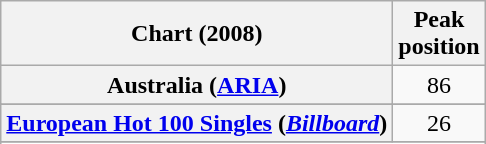<table class="wikitable sortable plainrowheaders">
<tr>
<th scope="col">Chart (2008)</th>
<th scope="col">Peak<br>position</th>
</tr>
<tr>
<th scope="row">Australia (<a href='#'>ARIA</a>)</th>
<td align="center">86</td>
</tr>
<tr>
</tr>
<tr>
</tr>
<tr>
<th scope="row"><a href='#'>European Hot 100 Singles</a> (<em><a href='#'>Billboard</a></em>)</th>
<td align="center">26</td>
</tr>
<tr>
</tr>
<tr>
</tr>
<tr>
</tr>
<tr>
</tr>
<tr>
</tr>
<tr>
</tr>
</table>
